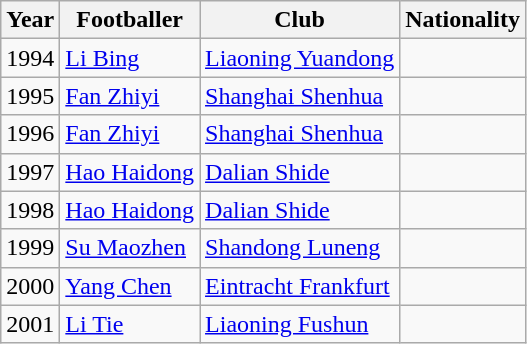<table class="wikitable">
<tr>
<th>Year</th>
<th>Footballer</th>
<th>Club</th>
<th>Nationality</th>
</tr>
<tr>
<td>1994</td>
<td><a href='#'>Li Bing</a></td>
<td><a href='#'>Liaoning Yuandong</a></td>
<td></td>
</tr>
<tr>
<td>1995</td>
<td><a href='#'>Fan Zhiyi</a></td>
<td><a href='#'>Shanghai Shenhua</a></td>
<td></td>
</tr>
<tr>
<td>1996</td>
<td><a href='#'>Fan Zhiyi</a></td>
<td><a href='#'>Shanghai Shenhua</a></td>
<td></td>
</tr>
<tr>
<td>1997</td>
<td><a href='#'>Hao Haidong</a></td>
<td><a href='#'>Dalian Shide</a></td>
<td></td>
</tr>
<tr>
<td>1998</td>
<td><a href='#'>Hao Haidong</a></td>
<td><a href='#'>Dalian Shide</a></td>
<td></td>
</tr>
<tr>
<td>1999</td>
<td><a href='#'>Su Maozhen</a></td>
<td><a href='#'>Shandong Luneng</a></td>
<td></td>
</tr>
<tr>
<td>2000</td>
<td><a href='#'>Yang Chen</a></td>
<td><a href='#'>Eintracht Frankfurt</a></td>
<td></td>
</tr>
<tr>
<td>2001</td>
<td><a href='#'>Li Tie</a></td>
<td><a href='#'>Liaoning Fushun</a></td>
<td></td>
</tr>
</table>
